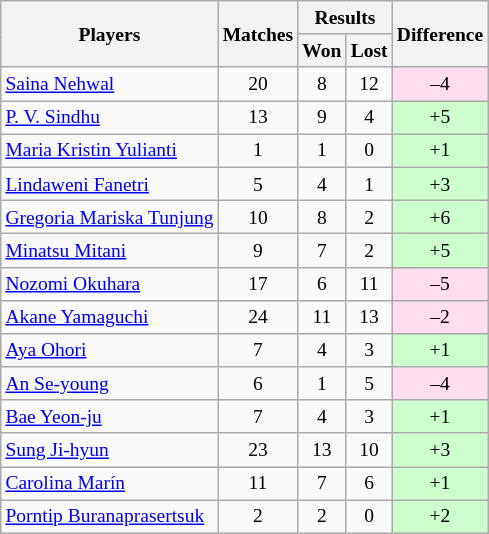<table class=wikitable style="text-align:center; font-size:small">
<tr>
<th rowspan="2">Players</th>
<th rowspan="2">Matches</th>
<th colspan="2">Results</th>
<th rowspan="2">Difference</th>
</tr>
<tr>
<th>Won</th>
<th>Lost</th>
</tr>
<tr>
<td align="left"> <a href='#'>Saina Nehwal</a></td>
<td>20</td>
<td>8</td>
<td>12</td>
<td bgcolor="#ffddee">–4</td>
</tr>
<tr>
<td align="left"> <a href='#'>P. V. Sindhu</a></td>
<td>13</td>
<td>9</td>
<td>4</td>
<td bgcolor="#ccffcc">+5</td>
</tr>
<tr>
<td align="left"> <a href='#'>Maria Kristin Yulianti</a></td>
<td>1</td>
<td>1</td>
<td>0</td>
<td bgcolor="#ccffcc">+1</td>
</tr>
<tr>
<td align="left"> <a href='#'>Lindaweni Fanetri</a></td>
<td>5</td>
<td>4</td>
<td>1</td>
<td bgcolor="#ccffcc">+3</td>
</tr>
<tr>
<td align="left"> <a href='#'>Gregoria Mariska Tunjung</a></td>
<td>10</td>
<td>8</td>
<td>2</td>
<td bgcolor="#ccffcc">+6</td>
</tr>
<tr>
<td align="left"> <a href='#'>Minatsu Mitani</a></td>
<td>9</td>
<td>7</td>
<td>2</td>
<td bgcolor="#ccffcc">+5</td>
</tr>
<tr>
<td align="left"> <a href='#'>Nozomi Okuhara</a></td>
<td>17</td>
<td>6</td>
<td>11</td>
<td bgcolor="#ffddee">–5</td>
</tr>
<tr>
<td align="left"> <a href='#'>Akane Yamaguchi</a></td>
<td>24</td>
<td>11</td>
<td>13</td>
<td bgcolor="#ffddee">–2</td>
</tr>
<tr>
<td align="left"> <a href='#'>Aya Ohori</a></td>
<td>7</td>
<td>4</td>
<td>3</td>
<td bgcolor="#ccffcc">+1</td>
</tr>
<tr>
<td align="left"> <a href='#'>An Se-young</a></td>
<td>6</td>
<td>1</td>
<td>5</td>
<td bgcolor="#ffddee">–4</td>
</tr>
<tr>
<td align="left"> <a href='#'>Bae Yeon-ju</a></td>
<td>7</td>
<td>4</td>
<td>3</td>
<td bgcolor="#ccffcc">+1</td>
</tr>
<tr>
<td align="left"> <a href='#'>Sung Ji-hyun</a></td>
<td>23</td>
<td>13</td>
<td>10</td>
<td bgcolor="#ccffcc">+3</td>
</tr>
<tr>
<td align="left"> <a href='#'>Carolina Marín</a></td>
<td>11</td>
<td>7</td>
<td>6</td>
<td bgcolor="#ccffcc">+1</td>
</tr>
<tr>
<td align="left"> <a href='#'>Porntip Buranaprasertsuk</a></td>
<td>2</td>
<td>2</td>
<td>0</td>
<td bgcolor="#ccffcc">+2</td>
</tr>
</table>
